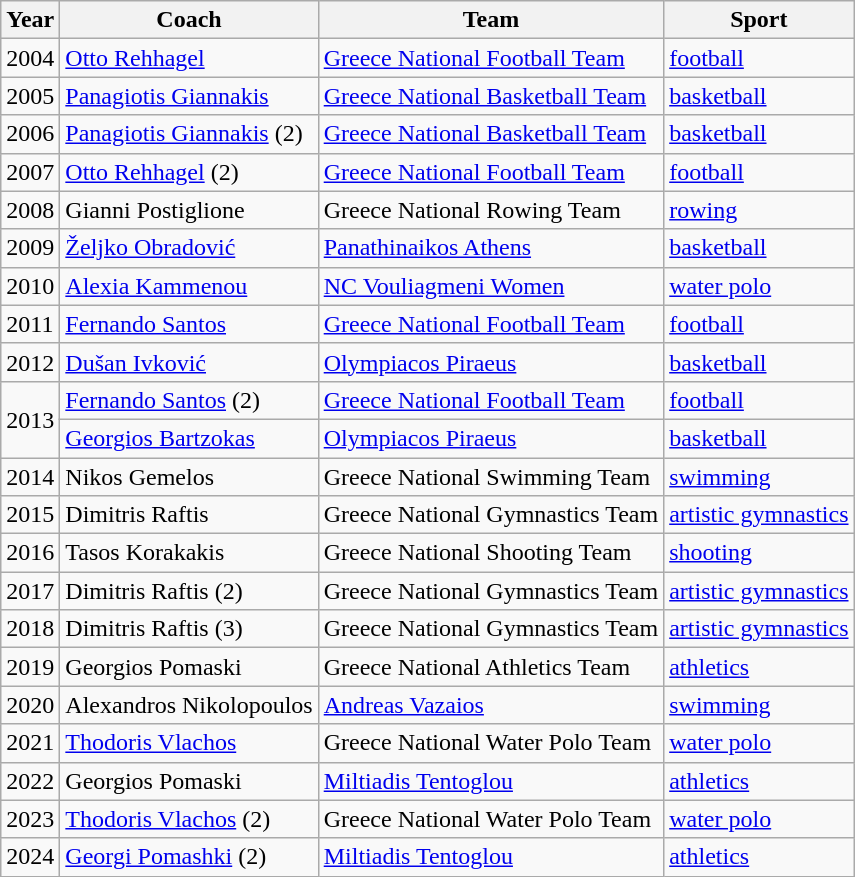<table class="wikitable">
<tr>
<th>Year</th>
<th>Coach</th>
<th>Team</th>
<th>Sport</th>
</tr>
<tr>
<td>2004</td>
<td> <a href='#'>Otto Rehhagel</a></td>
<td><a href='#'>Greece National Football Team</a></td>
<td><a href='#'>football</a></td>
</tr>
<tr>
<td>2005</td>
<td> <a href='#'>Panagiotis Giannakis</a></td>
<td><a href='#'>Greece National Basketball Team</a></td>
<td><a href='#'>basketball</a></td>
</tr>
<tr>
<td>2006</td>
<td> <a href='#'>Panagiotis Giannakis</a> (2)</td>
<td><a href='#'>Greece National Basketball Team</a></td>
<td><a href='#'>basketball</a></td>
</tr>
<tr>
<td>2007</td>
<td> <a href='#'>Otto Rehhagel</a> (2)</td>
<td><a href='#'>Greece National Football Team</a></td>
<td><a href='#'>football</a></td>
</tr>
<tr>
<td>2008</td>
<td> Gianni Postiglione</td>
<td>Greece National Rowing Team</td>
<td><a href='#'>rowing</a></td>
</tr>
<tr>
<td>2009</td>
<td> <a href='#'>Željko Obradović</a></td>
<td><a href='#'>Panathinaikos Athens</a></td>
<td><a href='#'>basketball</a></td>
</tr>
<tr>
<td>2010</td>
<td> <a href='#'>Alexia Kammenou</a></td>
<td><a href='#'>NC Vouliagmeni Women</a></td>
<td><a href='#'>water polo</a></td>
</tr>
<tr>
<td>2011</td>
<td> <a href='#'>Fernando Santos</a></td>
<td><a href='#'>Greece National Football Team</a></td>
<td><a href='#'>football</a></td>
</tr>
<tr>
<td>2012</td>
<td> <a href='#'>Dušan Ivković</a></td>
<td><a href='#'>Olympiacos Piraeus</a></td>
<td><a href='#'>basketball</a></td>
</tr>
<tr>
<td rowspan="2">2013</td>
<td> <a href='#'>Fernando Santos</a> (2)</td>
<td><a href='#'>Greece National Football Team</a></td>
<td><a href='#'>football</a></td>
</tr>
<tr>
<td> <a href='#'>Georgios Bartzokas</a></td>
<td><a href='#'>Olympiacos Piraeus</a></td>
<td><a href='#'>basketball</a></td>
</tr>
<tr>
<td>2014</td>
<td> Nikos Gemelos</td>
<td>Greece National Swimming Team</td>
<td><a href='#'>swimming</a></td>
</tr>
<tr>
<td>2015</td>
<td> Dimitris Raftis</td>
<td>Greece National Gymnastics Team</td>
<td><a href='#'>artistic gymnastics</a></td>
</tr>
<tr>
<td>2016</td>
<td> Tasos Korakakis</td>
<td>Greece National Shooting Team</td>
<td><a href='#'>shooting</a></td>
</tr>
<tr>
<td>2017</td>
<td> Dimitris Raftis (2)</td>
<td>Greece National Gymnastics Team</td>
<td><a href='#'>artistic gymnastics</a></td>
</tr>
<tr>
<td>2018</td>
<td> Dimitris Raftis (3)</td>
<td>Greece National Gymnastics Team</td>
<td><a href='#'>artistic gymnastics</a></td>
</tr>
<tr>
<td>2019</td>
<td> Georgios Pomaski</td>
<td>Greece National Athletics Team</td>
<td><a href='#'>athletics</a></td>
</tr>
<tr>
<td>2020</td>
<td>  Alexandros Nikolopoulos</td>
<td><a href='#'>Andreas Vazaios</a></td>
<td><a href='#'>swimming</a></td>
</tr>
<tr>
<td>2021</td>
<td>  <a href='#'>Thodoris Vlachos</a></td>
<td>Greece National Water Polo Team</td>
<td><a href='#'>water polo</a></td>
</tr>
<tr>
<td>2022</td>
<td> Georgios Pomaski</td>
<td><a href='#'>Miltiadis Tentoglou</a></td>
<td><a href='#'>athletics</a></td>
</tr>
<tr>
<td>2023</td>
<td>  <a href='#'>Thodoris Vlachos</a> (2)</td>
<td>Greece National Water Polo Team</td>
<td><a href='#'>water polo</a></td>
</tr>
<tr>
<td>2024</td>
<td><a href='#'>Georgi Pomashki</a> (2)</td>
<td><a href='#'>Miltiadis Tentoglou</a></td>
<td><a href='#'>athletics</a></td>
</tr>
</table>
